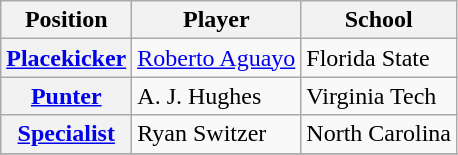<table class="wikitable">
<tr>
<th>Position</th>
<th>Player</th>
<th>School</th>
</tr>
<tr>
<th rowspan="1"><a href='#'>Placekicker</a></th>
<td><a href='#'>Roberto Aguayo</a></td>
<td>Florida State</td>
</tr>
<tr>
<th rowspan="1"><a href='#'>Punter</a></th>
<td>A. J. Hughes</td>
<td>Virginia Tech</td>
</tr>
<tr>
<th rowspan="1"><a href='#'>Specialist</a></th>
<td>Ryan Switzer</td>
<td>North Carolina</td>
</tr>
<tr>
</tr>
</table>
